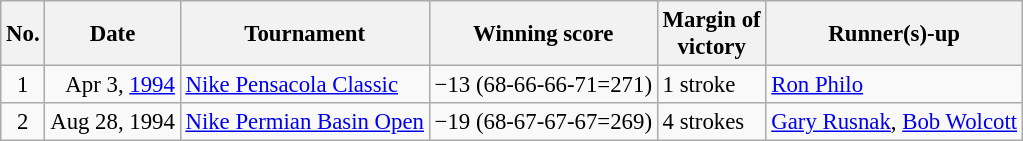<table class="wikitable" style="font-size:95%;">
<tr>
<th>No.</th>
<th>Date</th>
<th>Tournament</th>
<th>Winning score</th>
<th>Margin of<br>victory</th>
<th>Runner(s)-up</th>
</tr>
<tr>
<td align=center>1</td>
<td align=right>Apr 3, <a href='#'>1994</a></td>
<td><a href='#'>Nike Pensacola Classic</a></td>
<td>−13 (68-66-66-71=271)</td>
<td>1 stroke</td>
<td> <a href='#'>Ron Philo</a></td>
</tr>
<tr>
<td align=center>2</td>
<td align=right>Aug 28, 1994</td>
<td><a href='#'>Nike Permian Basin Open</a></td>
<td>−19 (68-67-67-67=269)</td>
<td>4 strokes</td>
<td> <a href='#'>Gary Rusnak</a>,  <a href='#'>Bob Wolcott</a></td>
</tr>
</table>
